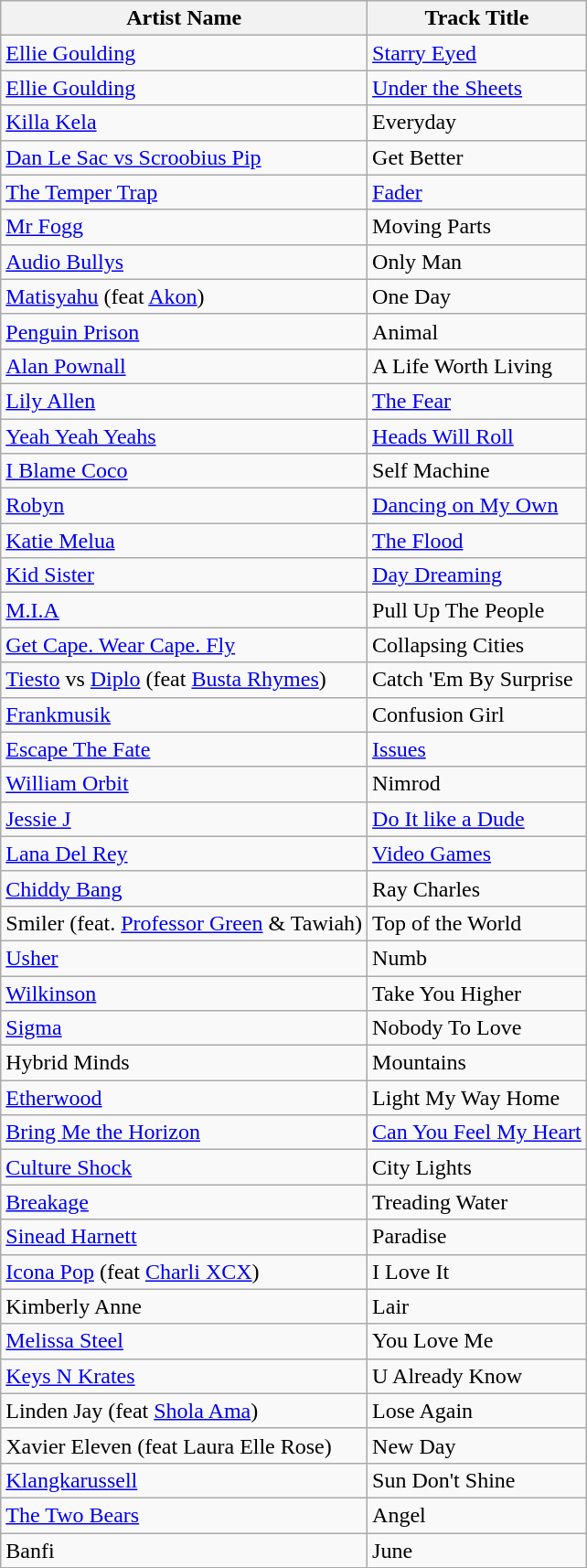<table class="wikitable sortable">
<tr>
<th>Artist Name</th>
<th>Track Title</th>
</tr>
<tr>
<td><a href='#'>Ellie Goulding</a></td>
<td><a href='#'>Starry Eyed</a></td>
</tr>
<tr>
<td><a href='#'>Ellie Goulding</a></td>
<td><a href='#'>Under the Sheets</a></td>
</tr>
<tr>
<td><a href='#'>Killa Kela</a></td>
<td>Everyday</td>
</tr>
<tr>
<td><a href='#'>Dan Le Sac vs Scroobius Pip</a></td>
<td>Get Better</td>
</tr>
<tr>
<td><a href='#'>The Temper Trap</a></td>
<td><a href='#'>Fader</a></td>
</tr>
<tr>
<td><a href='#'>Mr Fogg</a></td>
<td>Moving Parts</td>
</tr>
<tr>
<td><a href='#'>Audio Bullys</a></td>
<td>Only Man</td>
</tr>
<tr>
<td><a href='#'>Matisyahu</a> (feat <a href='#'>Akon</a>)</td>
<td>One Day</td>
</tr>
<tr>
<td><a href='#'>Penguin Prison</a></td>
<td>Animal</td>
</tr>
<tr>
<td><a href='#'>Alan Pownall</a></td>
<td>A Life Worth Living</td>
</tr>
<tr>
<td><a href='#'>Lily Allen</a></td>
<td><a href='#'>The Fear</a></td>
</tr>
<tr>
<td><a href='#'>Yeah Yeah Yeahs</a></td>
<td><a href='#'>Heads Will Roll</a></td>
</tr>
<tr>
<td><a href='#'>I Blame Coco</a></td>
<td>Self Machine</td>
</tr>
<tr>
<td><a href='#'>Robyn</a></td>
<td><a href='#'>Dancing on My Own</a></td>
</tr>
<tr>
<td><a href='#'>Katie Melua</a></td>
<td><a href='#'>The Flood</a></td>
</tr>
<tr>
<td><a href='#'>Kid Sister</a></td>
<td><a href='#'>Day Dreaming</a></td>
</tr>
<tr>
<td><a href='#'>M.I.A</a></td>
<td>Pull Up The People</td>
</tr>
<tr>
<td><a href='#'>Get Cape. Wear Cape. Fly</a></td>
<td>Collapsing Cities</td>
</tr>
<tr>
<td><a href='#'>Tiesto</a> vs <a href='#'>Diplo</a> (feat <a href='#'>Busta Rhymes</a>)</td>
<td>Catch 'Em By Surprise</td>
</tr>
<tr>
<td><a href='#'>Frankmusik</a></td>
<td>Confusion Girl</td>
</tr>
<tr>
<td><a href='#'>Escape The Fate</a></td>
<td><a href='#'>Issues</a></td>
</tr>
<tr>
<td><a href='#'>William Orbit</a></td>
<td>Nimrod</td>
</tr>
<tr>
<td><a href='#'>Jessie J</a></td>
<td><a href='#'>Do It like a Dude</a></td>
</tr>
<tr>
<td><a href='#'>Lana Del Rey</a></td>
<td><a href='#'>Video Games</a></td>
</tr>
<tr>
<td><a href='#'>Chiddy Bang</a></td>
<td>Ray Charles</td>
</tr>
<tr>
<td>Smiler (feat. <a href='#'>Professor Green</a> & Tawiah)</td>
<td>Top of the World</td>
</tr>
<tr>
<td><a href='#'>Usher</a></td>
<td>Numb</td>
</tr>
<tr>
<td><a href='#'>Wilkinson</a></td>
<td>Take You Higher</td>
</tr>
<tr>
<td><a href='#'>Sigma</a></td>
<td>Nobody To Love</td>
</tr>
<tr>
<td>Hybrid Minds</td>
<td>Mountains</td>
</tr>
<tr>
<td><a href='#'>Etherwood</a></td>
<td>Light My Way Home</td>
</tr>
<tr>
<td><a href='#'>Bring Me the Horizon</a></td>
<td><a href='#'>Can You Feel My Heart</a></td>
</tr>
<tr>
<td><a href='#'>Culture Shock</a></td>
<td>City Lights</td>
</tr>
<tr>
<td><a href='#'>Breakage</a></td>
<td>Treading Water</td>
</tr>
<tr>
<td><a href='#'>Sinead Harnett</a></td>
<td>Paradise</td>
</tr>
<tr>
<td><a href='#'>Icona Pop</a> (feat <a href='#'>Charli XCX</a>)</td>
<td>I Love It</td>
</tr>
<tr>
<td>Kimberly Anne</td>
<td>Lair</td>
</tr>
<tr>
<td><a href='#'>Melissa Steel</a></td>
<td>You Love Me</td>
</tr>
<tr>
<td><a href='#'>Keys N Krates</a></td>
<td>U Already Know</td>
</tr>
<tr>
<td>Linden Jay (feat <a href='#'>Shola Ama</a>)</td>
<td>Lose Again</td>
</tr>
<tr>
<td>Xavier Eleven (feat Laura Elle Rose)</td>
<td>New Day</td>
</tr>
<tr>
<td><a href='#'>Klangkarussell</a></td>
<td>Sun Don't Shine</td>
</tr>
<tr>
<td><a href='#'>The Two Bears</a></td>
<td>Angel</td>
</tr>
<tr>
<td>Banfi</td>
<td>June</td>
</tr>
</table>
